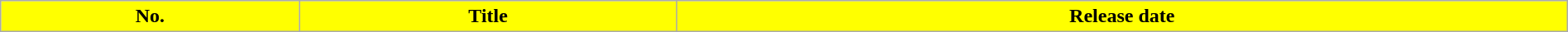<table class="wikitable plainrowheaders" style="width:100%;">
<tr>
<th style="background: #FF0">No.</th>
<th style="background: #FF0">Title</th>
<th style="background: #FF0">Release date<br>














</th>
</tr>
</table>
